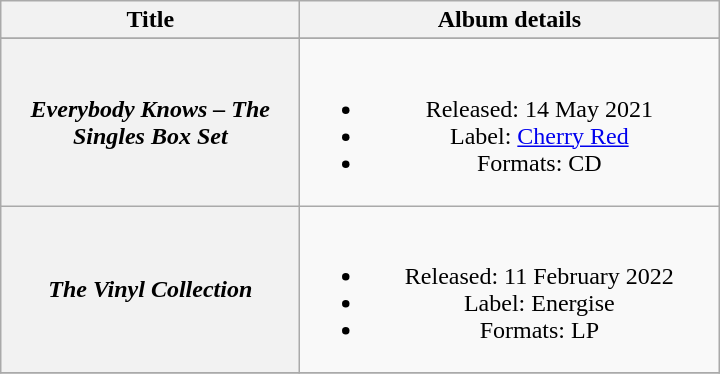<table class="wikitable plainrowheaders" style="text-align:center;" border="1">
<tr>
<th scope="col" style="width:12em;">Title</th>
<th scope="col" style="width:17em;">Album details</th>
</tr>
<tr>
</tr>
<tr>
<th scope="row"><em>Everybody Knows – The Singles Box Set</em></th>
<td><br><ul><li>Released: 14 May 2021</li><li>Label: <a href='#'>Cherry Red</a></li><li>Formats: CD</li></ul></td>
</tr>
<tr>
<th scope="row"><em>The Vinyl Collection</em></th>
<td><br><ul><li>Released: 11 February 2022</li><li>Label: Energise</li><li>Formats: LP</li></ul></td>
</tr>
<tr>
</tr>
</table>
